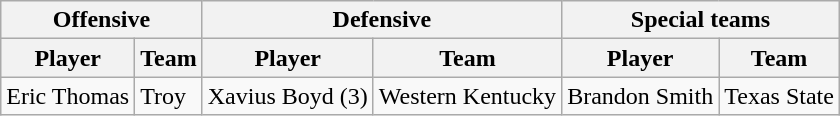<table class="wikitable">
<tr>
<th colspan="2">Offensive</th>
<th colspan="2">Defensive</th>
<th colspan="2">Special teams</th>
</tr>
<tr>
<th>Player</th>
<th>Team</th>
<th>Player</th>
<th>Team</th>
<th>Player</th>
<th>Team</th>
</tr>
<tr>
<td>Eric Thomas</td>
<td>Troy</td>
<td>Xavius Boyd (3)</td>
<td>Western Kentucky</td>
<td>Brandon Smith</td>
<td>Texas State</td>
</tr>
</table>
